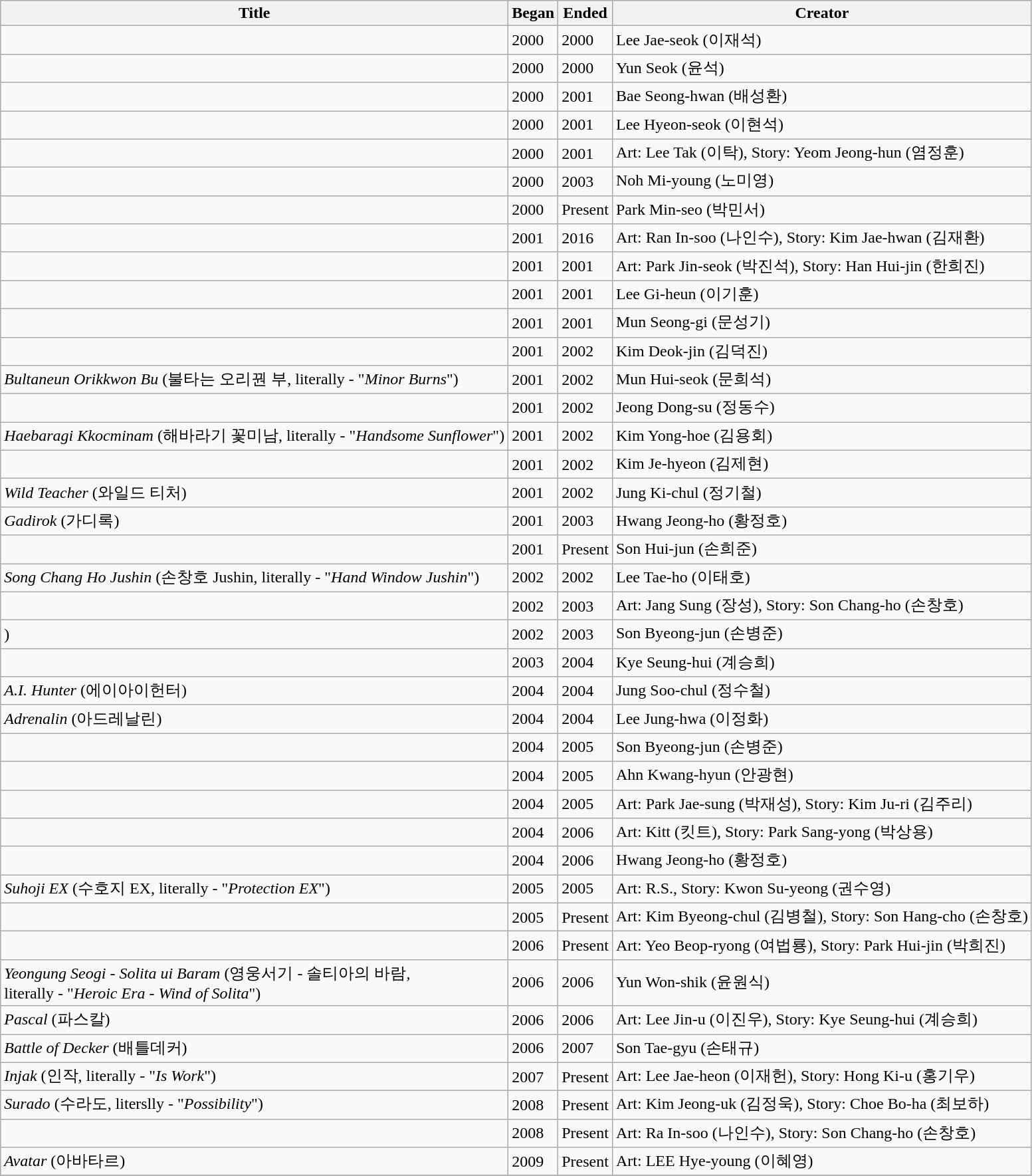<table class="wikitable sortable">
<tr>
<th>Title</th>
<th>Began</th>
<th>Ended</th>
<th>Creator</th>
</tr>
<tr>
<td></td>
<td>2000</td>
<td>2000</td>
<td>Lee Jae-seok (이재석)</td>
</tr>
<tr>
<td></td>
<td>2000</td>
<td>2000</td>
<td>Yun Seok (윤석)</td>
</tr>
<tr>
<td></td>
<td>2000</td>
<td>2001</td>
<td>Bae Seong-hwan (배성환)</td>
</tr>
<tr>
<td></td>
<td>2000</td>
<td>2001</td>
<td>Lee Hyeon-seok (이현석)</td>
</tr>
<tr>
<td></td>
<td>2000</td>
<td>2001</td>
<td>Art: Lee Tak (이탁), Story: Yeom Jeong-hun (염정훈)</td>
</tr>
<tr>
<td></td>
<td>2000</td>
<td>2003</td>
<td>Noh Mi-young (노미영)</td>
</tr>
<tr>
<td></td>
<td>2000</td>
<td>Present</td>
<td>Park Min-seo (박민서)</td>
</tr>
<tr>
<td></td>
<td>2001</td>
<td>2016</td>
<td>Art: Ran In-soo (나인수), Story: Kim Jae-hwan (김재환)</td>
</tr>
<tr>
<td></td>
<td>2001</td>
<td>2001</td>
<td>Art: Park Jin-seok (박진석), Story: Han Hui-jin (한희진)</td>
</tr>
<tr>
<td></td>
<td>2001</td>
<td>2001</td>
<td>Lee Gi-heun (이기훈)</td>
</tr>
<tr>
<td></td>
<td>2001</td>
<td>2001</td>
<td>Mun Seong-gi (문성기)</td>
</tr>
<tr>
<td></td>
<td>2001</td>
<td>2002</td>
<td>Kim Deok-jin (김덕진)</td>
</tr>
<tr>
<td><em>Bultaneun Orikkwon Bu</em> (불타는 오리꿘 부, literally - "<em>Minor Burns</em>")</td>
<td>2001</td>
<td>2002</td>
<td>Mun Hui-seok (문희석)</td>
</tr>
<tr>
<td></td>
<td>2001</td>
<td>2002</td>
<td>Jeong Dong-su (정동수)</td>
</tr>
<tr>
<td><em>Haebaragi Kkocminam</em> (해바라기 꽃미남, literally - "<em>Handsome Sunflower</em>")</td>
<td>2001</td>
<td>2002</td>
<td>Kim Yong-hoe (김용회)</td>
</tr>
<tr>
<td></td>
<td>2001</td>
<td>2002</td>
<td>Kim Je-hyeon (김제현)</td>
</tr>
<tr>
<td><em>Wild Teacher</em> (와일드 티처)</td>
<td>2001</td>
<td>2002</td>
<td>Jung Ki-chul (정기철)</td>
</tr>
<tr>
<td><em>Gadirok</em> (가디록)</td>
<td>2001</td>
<td>2003</td>
<td>Hwang Jeong-ho (황정호)</td>
</tr>
<tr>
<td></td>
<td>2001</td>
<td>Present</td>
<td>Son Hui-jun (손희준)</td>
</tr>
<tr>
<td><em>Song Chang Ho Jushin</em> (손창호 Jushin, literally - "<em>Hand Window Jushin</em>")</td>
<td>2002</td>
<td>2002</td>
<td>Lee Tae-ho (이태호)</td>
</tr>
<tr>
<td></td>
<td>2002</td>
<td>2003</td>
<td>Art: Jang Sung (장성), Story: Son Chang-ho (손창호)</td>
</tr>
<tr>
<td>)</td>
<td>2002</td>
<td>2003</td>
<td>Son Byeong-jun (손병준)</td>
</tr>
<tr>
<td></td>
<td>2003</td>
<td>2004</td>
<td>Kye Seung-hui (계승희)</td>
</tr>
<tr>
<td><em>A.I. Hunter</em> (에이아이헌터)</td>
<td>2004</td>
<td>2004</td>
<td>Jung Soo-chul (정수철)</td>
</tr>
<tr>
<td><em>Adrenalin</em> (아드레날린)</td>
<td>2004</td>
<td>2004</td>
<td>Lee Jung-hwa (이정화)</td>
</tr>
<tr>
<td></td>
<td>2004</td>
<td>2005</td>
<td>Son Byeong-jun (손병준)</td>
</tr>
<tr>
<td></td>
<td>2004</td>
<td>2005</td>
<td>Ahn Kwang-hyun (안광현)</td>
</tr>
<tr>
<td></td>
<td>2004</td>
<td>2005</td>
<td>Art: Park Jae-sung (박재성), Story: Kim Ju-ri (김주리)</td>
</tr>
<tr>
<td></td>
<td>2004</td>
<td>2006</td>
<td>Art: Kitt (킷트), Story: Park Sang-yong (박상용)</td>
</tr>
<tr>
<td></td>
<td>2004</td>
<td>2006</td>
<td>Hwang Jeong-ho (황정호)</td>
</tr>
<tr>
<td><em>Suhoji EX</em> (수호지 EX, literally - "<em>Protection EX</em>")</td>
<td>2005</td>
<td>2005</td>
<td>Art: R.S., Story: Kwon Su-yeong (권수영)</td>
</tr>
<tr>
<td></td>
<td>2005</td>
<td>Present</td>
<td>Art: Kim Byeong-chul (김병철), Story: Son Hang-cho (손창호)</td>
</tr>
<tr>
<td></td>
<td>2006</td>
<td>Present</td>
<td>Art: Yeo Beop-ryong (여법룡), Story: Park Hui-jin (박희진)</td>
</tr>
<tr>
<td><em>Yeongung Seogi - Solita ui Baram</em> (영웅서기 - 솔티아의 바람,<br>literally - "<em>Heroic Era - Wind of Solita</em>")</td>
<td>2006</td>
<td>2006</td>
<td>Yun Won-shik (윤원식)</td>
</tr>
<tr>
<td><em>Pascal</em> (파스칼)</td>
<td>2006</td>
<td>2006</td>
<td>Art: Lee Jin-u (이진우), Story: Kye Seung-hui (계승희)</td>
</tr>
<tr>
<td><em>Battle of Decker</em> (배틀데커)</td>
<td>2006</td>
<td>2007</td>
<td>Son Tae-gyu (손태규)</td>
</tr>
<tr>
<td><em>Injak</em> (인작, literally - "<em>Is Work</em>")</td>
<td>2007</td>
<td>Present</td>
<td>Art: Lee Jae-heon (이재헌), Story: Hong Ki-u (홍기우)</td>
</tr>
<tr>
<td><em>Surado</em> (수라도, literslly - "<em>Possibility</em>")</td>
<td>2008</td>
<td>Present</td>
<td>Art: Kim Jeong-uk (김정욱), Story: Choe Bo-ha (최보하)</td>
</tr>
<tr>
<td></td>
<td>2008</td>
<td>Present</td>
<td>Art: Ra In-soo (나인수), Story: Son Chang-ho (손창호)</td>
</tr>
<tr>
<td><em>Avatar</em> (아바타르)</td>
<td>2009</td>
<td>Present</td>
<td>Art: LEE Hye-young (이혜영)</td>
</tr>
<tr>
</tr>
</table>
